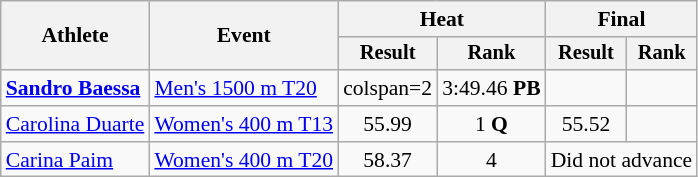<table class="wikitable" style="font-size:90%">
<tr>
<th rowspan="2">Athlete</th>
<th rowspan="2">Event</th>
<th colspan="2">Heat</th>
<th colspan="2">Final</th>
</tr>
<tr style="font-size:95%">
<th>Result</th>
<th>Rank</th>
<th>Result</th>
<th>Rank</th>
</tr>
<tr align=center>
<td align=left><strong><a href='#'>Sandro Baessa</a> </strong></td>
<td align=left><a href='#'>Men's 1500 m T20</a></td>
<td>colspan=2 </td>
<td>3:49.46 <strong>PB</strong></td>
<td></td>
</tr>
<tr align=center>
<td align=left><a href='#'>Carolina Duarte</a></td>
<td align=left><a href='#'>Women's 400 m T13</a></td>
<td>55.99</td>
<td>1 <strong>Q</strong></td>
<td>55.52</td>
<td></td>
</tr>
<tr align=center>
<td align=left><a href='#'>Carina Paim</a></td>
<td align=left><a href='#'>Women's 400 m T20</a></td>
<td>58.37</td>
<td>4</td>
<td colspan=2>Did not advance</td>
</tr>
</table>
